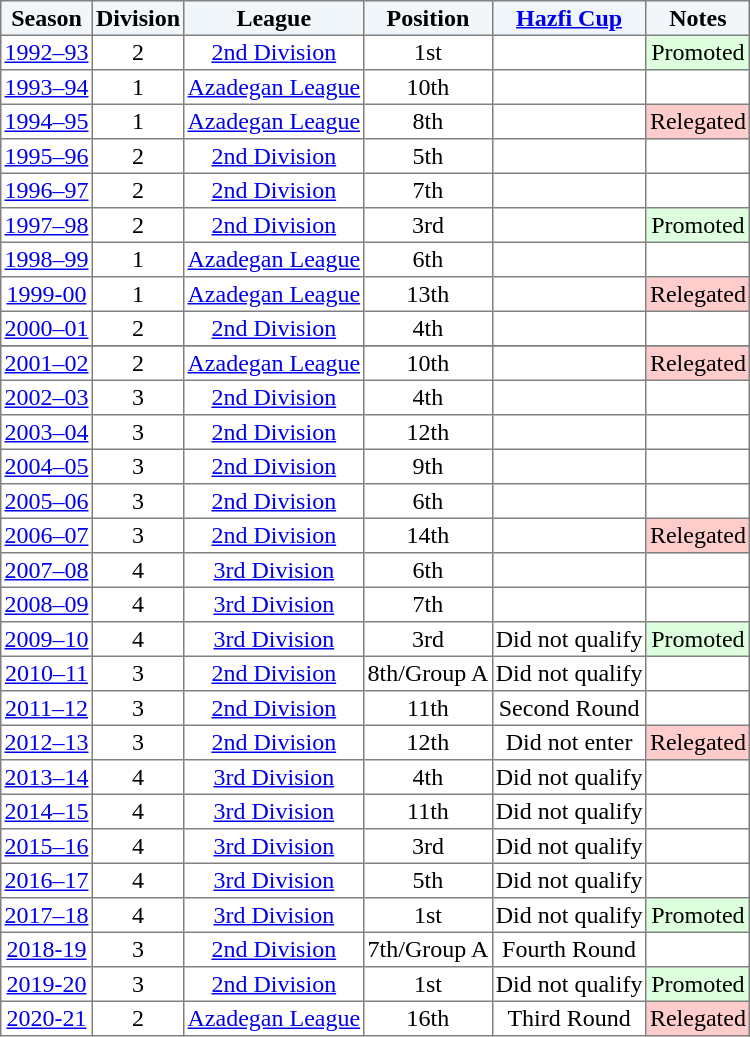<table border="1" cellpadding="2" style="border-collapse:collapse; text-align:center; font-size:normal;">
<tr style="background:#f0f6fa;">
<th>Season</th>
<th>Division</th>
<th>League</th>
<th>Position</th>
<th><a href='#'>Hazfi Cup</a></th>
<th>Notes</th>
</tr>
<tr>
<td><a href='#'>1992–93</a></td>
<td>2</td>
<td><a href='#'>2nd Division</a></td>
<td>1st</td>
<td></td>
<td style="text-align:center; background:#dfd;">Promoted</td>
</tr>
<tr>
<td><a href='#'>1993–94</a></td>
<td>1</td>
<td><a href='#'>Azadegan League</a></td>
<td>10th</td>
<td></td>
<td></td>
</tr>
<tr>
<td><a href='#'>1994–95</a></td>
<td>1</td>
<td><a href='#'>Azadegan League</a></td>
<td>8th</td>
<td></td>
<td style="text-align:center; background:#fcc;">Relegated</td>
</tr>
<tr>
<td><a href='#'>1995–96</a></td>
<td>2</td>
<td><a href='#'>2nd Division</a></td>
<td>5th</td>
<td></td>
<td></td>
</tr>
<tr>
<td><a href='#'>1996–97</a></td>
<td>2</td>
<td><a href='#'>2nd Division</a></td>
<td>7th</td>
<td></td>
<td></td>
</tr>
<tr>
<td><a href='#'>1997–98</a></td>
<td>2</td>
<td><a href='#'>2nd Division</a></td>
<td>3rd</td>
<td></td>
<td style="text-align:center; background:#dfd;">Promoted</td>
</tr>
<tr>
<td><a href='#'>1998–99</a></td>
<td>1</td>
<td><a href='#'>Azadegan League</a></td>
<td>6th</td>
<td></td>
<td></td>
</tr>
<tr>
<td><a href='#'>1999-00</a></td>
<td>1</td>
<td><a href='#'>Azadegan League</a></td>
<td>13th</td>
<td></td>
<td style="text-align:center; background:#fcc;">Relegated</td>
</tr>
<tr>
<td><a href='#'>2000–01</a></td>
<td>2</td>
<td><a href='#'>2nd Division</a></td>
<td>4th</td>
<td></td>
<td></td>
</tr>
<tr>
</tr>
<tr>
<td><a href='#'>2001–02</a></td>
<td>2</td>
<td><a href='#'>Azadegan League</a></td>
<td>10th</td>
<td></td>
<td style="text-align:center; background:#fcc;">Relegated</td>
</tr>
<tr>
<td><a href='#'>2002–03</a></td>
<td>3</td>
<td><a href='#'>2nd Division</a></td>
<td>4th</td>
<td></td>
<td></td>
</tr>
<tr>
<td><a href='#'>2003–04</a></td>
<td>3</td>
<td><a href='#'>2nd Division</a></td>
<td>12th</td>
<td></td>
<td></td>
</tr>
<tr>
<td><a href='#'>2004–05</a></td>
<td>3</td>
<td><a href='#'>2nd Division</a></td>
<td>9th</td>
<td></td>
<td></td>
</tr>
<tr>
<td><a href='#'>2005–06</a></td>
<td>3</td>
<td><a href='#'>2nd Division</a></td>
<td>6th</td>
<td></td>
<td></td>
</tr>
<tr>
<td><a href='#'>2006–07</a></td>
<td>3</td>
<td><a href='#'>2nd Division</a></td>
<td>14th</td>
<td></td>
<td style="text-align:center; background:#fcc;">Relegated</td>
</tr>
<tr>
<td><a href='#'>2007–08</a></td>
<td>4</td>
<td><a href='#'>3rd Division</a></td>
<td>6th</td>
<td></td>
<td></td>
</tr>
<tr>
<td><a href='#'>2008–09</a></td>
<td>4</td>
<td><a href='#'>3rd Division</a></td>
<td>7th</td>
<td></td>
<td></td>
</tr>
<tr>
<td><a href='#'>2009–10</a></td>
<td>4</td>
<td><a href='#'>3rd Division</a></td>
<td>3rd</td>
<td>Did not qualify</td>
<td style="text-align:center; background:#dfd;">Promoted</td>
</tr>
<tr>
<td><a href='#'>2010–11</a></td>
<td>3</td>
<td><a href='#'>2nd Division</a></td>
<td>8th/Group A</td>
<td>Did not qualify</td>
<td></td>
</tr>
<tr>
<td><a href='#'>2011–12</a></td>
<td>3</td>
<td><a href='#'>2nd Division</a></td>
<td>11th</td>
<td>Second Round</td>
<td></td>
</tr>
<tr>
<td><a href='#'>2012–13</a></td>
<td>3</td>
<td><a href='#'>2nd Division</a></td>
<td>12th</td>
<td>Did not enter</td>
<td style="text-align:center; background:#fcc;">Relegated</td>
</tr>
<tr>
<td><a href='#'>2013–14</a></td>
<td>4</td>
<td><a href='#'>3rd Division</a></td>
<td>4th</td>
<td>Did not qualify</td>
<td></td>
</tr>
<tr>
<td><a href='#'>2014–15</a></td>
<td>4</td>
<td><a href='#'>3rd Division</a></td>
<td>11th</td>
<td>Did not qualify</td>
<td></td>
</tr>
<tr>
<td><a href='#'>2015–16</a></td>
<td>4</td>
<td><a href='#'>3rd Division</a></td>
<td>3rd</td>
<td>Did not qualify</td>
<td></td>
</tr>
<tr>
<td><a href='#'>2016–17</a></td>
<td>4</td>
<td><a href='#'>3rd Division</a></td>
<td>5th</td>
<td>Did not qualify</td>
</tr>
<tr>
<td><a href='#'>2017–18</a></td>
<td>4</td>
<td><a href='#'>3rd Division</a></td>
<td>1st</td>
<td>Did not qualify</td>
<td style="text-align:center; background:#dfd;">Promoted</td>
</tr>
<tr>
<td><a href='#'>2018-19</a></td>
<td>3</td>
<td><a href='#'>2nd Division</a></td>
<td>7th/Group A</td>
<td>Fourth Round</td>
<td></td>
</tr>
<tr>
<td><a href='#'>2019-20</a></td>
<td>3</td>
<td><a href='#'>2nd Division</a></td>
<td>1st</td>
<td>Did not qualify</td>
<td style="text-align:center; background:#dfd;">Promoted</td>
</tr>
<tr>
<td><a href='#'>2020-21</a></td>
<td>2</td>
<td><a href='#'>Azadegan League</a></td>
<td>16th</td>
<td>Third Round</td>
<td style="text-align:center; background:#fcc;">Relegated</td>
</tr>
</table>
